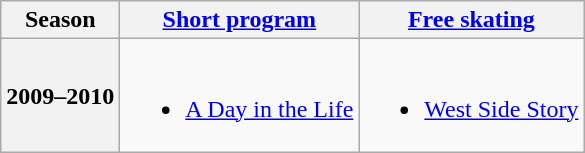<table class=wikitable style=text-align:center>
<tr>
<th>Season</th>
<th><a href='#'>Short program</a></th>
<th><a href='#'>Free skating</a></th>
</tr>
<tr>
<th>2009–2010 <br> </th>
<td><br><ul><li><a href='#'>A Day in the Life</a> <br></li></ul></td>
<td><br><ul><li><a href='#'>West Side Story</a> <br></li></ul></td>
</tr>
</table>
